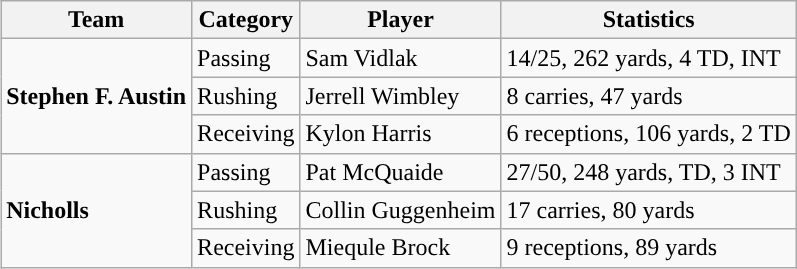<table class="wikitable" style="float: right;">
<tr>
<th>Team</th>
<th>Category</th>
<th>Player</th>
<th>Statistics</th>
</tr>
<tr>
<td rowspan=3><strong>Stephen F. Austin</strong></td>
<td>Passing</td>
<td>Sam Vidlak</td>
<td>14/25, 262 yards, 4 TD, INT</td>
</tr>
<tr>
<td>Rushing</td>
<td>Jerrell Wimbley</td>
<td>8 carries, 47 yards</td>
</tr>
<tr>
<td>Receiving</td>
<td>Kylon Harris</td>
<td>6 receptions, 106 yards, 2 TD</td>
</tr>
<tr>
<td rowspan=3><strong>Nicholls</strong></td>
<td>Passing</td>
<td>Pat McQuaide</td>
<td>27/50, 248 yards, TD, 3 INT</td>
</tr>
<tr>
<td>Rushing</td>
<td>Collin Guggenheim</td>
<td>17 carries, 80 yards</td>
</tr>
<tr>
<td>Receiving</td>
<td>Miequle Brock</td>
<td>9 receptions, 89 yards</td>
</tr>
</table>
